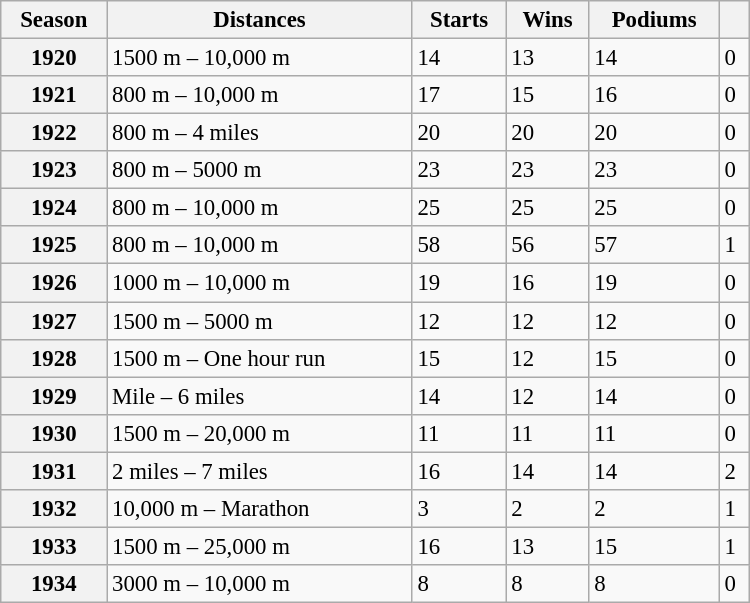<table class="wikitable sortable" width="75%" style="text-align: left; font-size: 95%; max-width: 500px;">
<tr>
<th>Season</th>
<th>Distances</th>
<th>Starts</th>
<th>Wins</th>
<th>Podiums</th>
<th></th>
</tr>
<tr>
<th>1920</th>
<td>1500 m – 10,000 m</td>
<td>14</td>
<td>13</td>
<td>14</td>
<td>0</td>
</tr>
<tr>
<th>1921</th>
<td>800 m – 10,000 m</td>
<td>17</td>
<td>15</td>
<td>16</td>
<td>0</td>
</tr>
<tr>
<th>1922</th>
<td>800 m – 4 miles</td>
<td>20</td>
<td>20</td>
<td>20</td>
<td>0</td>
</tr>
<tr>
<th>1923</th>
<td>800 m – 5000 m</td>
<td>23</td>
<td>23</td>
<td>23</td>
<td>0</td>
</tr>
<tr>
<th>1924</th>
<td>800 m – 10,000 m</td>
<td>25</td>
<td>25</td>
<td>25</td>
<td>0</td>
</tr>
<tr>
<th>1925</th>
<td>800 m – 10,000 m</td>
<td>58</td>
<td>56</td>
<td>57</td>
<td>1</td>
</tr>
<tr>
<th>1926</th>
<td>1000 m – 10,000 m</td>
<td>19</td>
<td>16</td>
<td>19</td>
<td>0</td>
</tr>
<tr>
<th>1927</th>
<td>1500 m – 5000 m</td>
<td>12</td>
<td>12</td>
<td>12</td>
<td>0</td>
</tr>
<tr>
<th>1928</th>
<td>1500 m – One hour run</td>
<td>15</td>
<td>12</td>
<td>15</td>
<td>0</td>
</tr>
<tr>
<th>1929</th>
<td>Mile – 6 miles</td>
<td>14</td>
<td>12</td>
<td>14</td>
<td>0</td>
</tr>
<tr>
<th>1930</th>
<td>1500 m – 20,000 m</td>
<td>11</td>
<td>11</td>
<td>11</td>
<td>0</td>
</tr>
<tr>
<th>1931</th>
<td>2 miles – 7 miles</td>
<td>16</td>
<td>14</td>
<td>14</td>
<td>2</td>
</tr>
<tr>
<th>1932</th>
<td>10,000 m – Marathon</td>
<td>3</td>
<td>2</td>
<td>2</td>
<td>1</td>
</tr>
<tr>
<th>1933</th>
<td>1500 m – 25,000 m</td>
<td>16</td>
<td>13</td>
<td>15</td>
<td>1</td>
</tr>
<tr>
<th>1934</th>
<td>3000 m – 10,000 m</td>
<td>8</td>
<td>8</td>
<td>8</td>
<td>0</td>
</tr>
</table>
